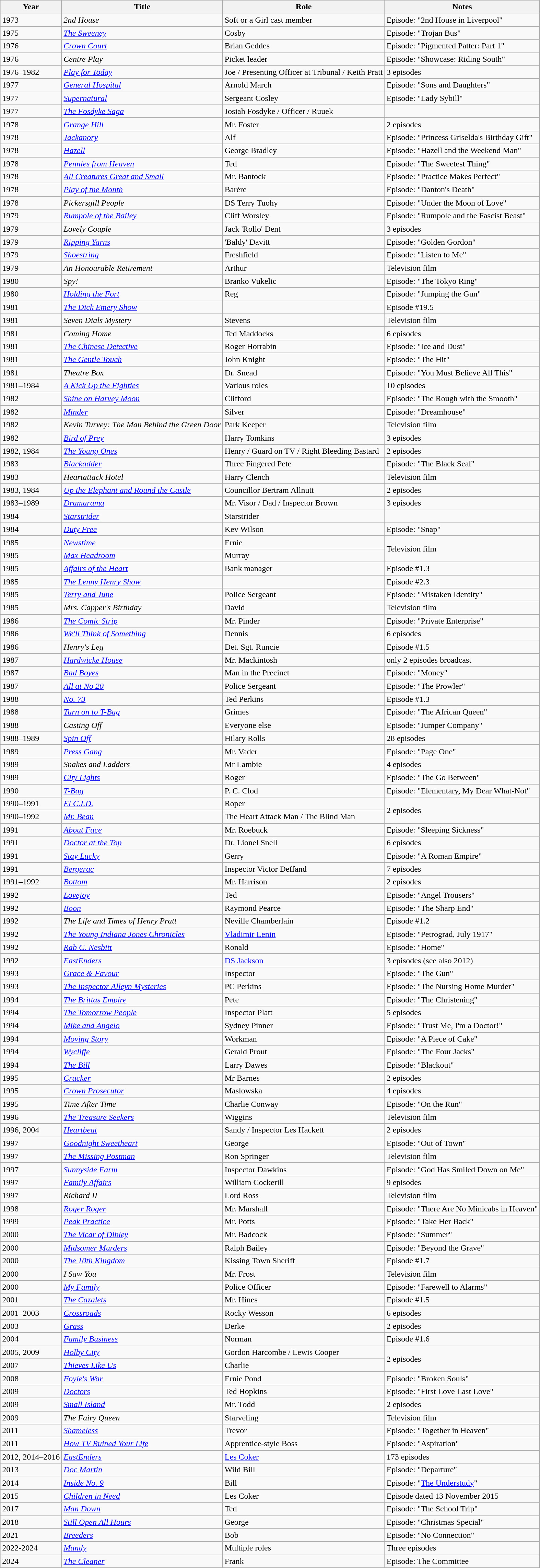<table class="wikitable sortable">
<tr>
<th>Year</th>
<th>Title</th>
<th>Role</th>
<th>Notes</th>
</tr>
<tr>
<td>1973</td>
<td><em>2nd House</em></td>
<td>Soft or a Girl cast member</td>
<td>Episode: "2nd House in Liverpool"</td>
</tr>
<tr>
<td>1975</td>
<td><em><a href='#'>The Sweeney</a></em></td>
<td>Cosby</td>
<td>Episode: "Trojan Bus"</td>
</tr>
<tr>
<td>1976</td>
<td><a href='#'><em>Crown Court</em></a></td>
<td>Brian Geddes</td>
<td>Episode: "Pigmented Patter: Part 1"</td>
</tr>
<tr>
<td>1976</td>
<td><em>Centre Play</em></td>
<td>Picket leader</td>
<td>Episode: "Showcase: Riding South"</td>
</tr>
<tr>
<td>1976–1982</td>
<td><em><a href='#'>Play for Today</a></em></td>
<td>Joe / Presenting Officer at Tribunal / Keith Pratt</td>
<td>3 episodes</td>
</tr>
<tr>
<td>1977</td>
<td><a href='#'><em>General Hospital</em></a></td>
<td>Arnold March</td>
<td>Episode: "Sons and Daughters"</td>
</tr>
<tr>
<td>1977</td>
<td><a href='#'><em>Supernatural</em></a></td>
<td>Sergeant Cosley</td>
<td>Episode: "Lady Sybill"</td>
</tr>
<tr>
<td>1977</td>
<td><em><a href='#'>The Fosdyke Saga</a></em></td>
<td>Josiah Fosdyke / Officer / Ruuek</td>
<td></td>
</tr>
<tr>
<td>1978</td>
<td><em><a href='#'>Grange Hill</a></em></td>
<td>Mr. Foster</td>
<td>2 episodes</td>
</tr>
<tr>
<td>1978</td>
<td><em><a href='#'>Jackanory</a></em></td>
<td>Alf</td>
<td>Episode: "Princess Griselda's Birthday Gift"</td>
</tr>
<tr>
<td>1978</td>
<td><a href='#'><em>Hazell</em></a></td>
<td>George Bradley</td>
<td>Episode: "Hazell and the Weekend Man"</td>
</tr>
<tr>
<td>1978</td>
<td><a href='#'><em>Pennies from Heaven</em></a></td>
<td>Ted</td>
<td>Episode: "The Sweetest Thing"</td>
</tr>
<tr>
<td>1978</td>
<td><a href='#'><em>All Creatures Great and Small</em></a></td>
<td>Mr. Bantock</td>
<td>Episode: "Practice Makes Perfect"</td>
</tr>
<tr>
<td>1978</td>
<td><em><a href='#'>Play of the Month</a></em></td>
<td>Barère</td>
<td>Episode: "Danton's Death"</td>
</tr>
<tr>
<td>1978</td>
<td><em>Pickersgill People</em></td>
<td>DS Terry Tuohy</td>
<td>Episode: "Under the Moon of Love"</td>
</tr>
<tr>
<td>1979</td>
<td><em><a href='#'>Rumpole of the Bailey</a></em></td>
<td>Cliff Worsley</td>
<td>Episode: "Rumpole and the Fascist Beast"</td>
</tr>
<tr>
<td>1979</td>
<td><em>Lovely Couple</em></td>
<td>Jack 'Rollo' Dent</td>
<td>3 episodes</td>
</tr>
<tr>
<td>1979</td>
<td><em><a href='#'>Ripping Yarns</a></em></td>
<td>'Baldy' Davitt</td>
<td>Episode: "Golden Gordon"</td>
</tr>
<tr>
<td>1979</td>
<td><a href='#'><em>Shoestring</em></a></td>
<td>Freshfield</td>
<td>Episode: "Listen to Me"</td>
</tr>
<tr>
<td>1979</td>
<td><em>An Honourable Retirement</em></td>
<td>Arthur</td>
<td>Television film</td>
</tr>
<tr>
<td>1980</td>
<td><em>Spy!</em></td>
<td>Branko Vukelic</td>
<td>Episode: "The Tokyo Ring"</td>
</tr>
<tr>
<td>1980</td>
<td><em><a href='#'>Holding the Fort</a></em></td>
<td>Reg</td>
<td>Episode: "Jumping the Gun"</td>
</tr>
<tr>
<td>1981</td>
<td><em><a href='#'>The Dick Emery Show</a></em></td>
<td></td>
<td>Episode #19.5</td>
</tr>
<tr>
<td>1981</td>
<td><em>Seven Dials Mystery</em></td>
<td>Stevens</td>
<td>Television film</td>
</tr>
<tr>
<td>1981</td>
<td><em>Coming Home</em></td>
<td>Ted Maddocks</td>
<td>6 episodes</td>
</tr>
<tr>
<td>1981</td>
<td><em><a href='#'>The Chinese Detective</a></em></td>
<td>Roger Horrabin</td>
<td>Episode: "Ice and Dust"</td>
</tr>
<tr>
<td>1981</td>
<td><em><a href='#'>The Gentle Touch</a></em></td>
<td>John Knight</td>
<td>Episode: "The Hit"</td>
</tr>
<tr>
<td>1981</td>
<td><em>Theatre Box</em></td>
<td>Dr. Snead</td>
<td>Episode: "You Must Believe All This"</td>
</tr>
<tr>
<td>1981–1984</td>
<td><em><a href='#'>A Kick Up the Eighties</a></em></td>
<td>Various roles</td>
<td>10 episodes</td>
</tr>
<tr>
<td>1982</td>
<td><em><a href='#'>Shine on Harvey Moon</a></em></td>
<td>Clifford</td>
<td>Episode: "The Rough with the Smooth"</td>
</tr>
<tr>
<td>1982</td>
<td><a href='#'><em>Minder</em></a></td>
<td>Silver</td>
<td>Episode: "Dreamhouse"</td>
</tr>
<tr>
<td>1982</td>
<td><em>Kevin Turvey: The Man Behind the Green Door</em></td>
<td>Park Keeper</td>
<td>Television film</td>
</tr>
<tr>
<td>1982</td>
<td><a href='#'><em>Bird of Prey</em></a></td>
<td>Harry Tomkins</td>
<td>3 episodes</td>
</tr>
<tr>
<td>1982, 1984</td>
<td><a href='#'><em>The Young Ones</em></a></td>
<td>Henry / Guard on TV / Right Bleeding Bastard</td>
<td>2 episodes</td>
</tr>
<tr>
<td>1983</td>
<td><em><a href='#'>Blackadder</a></em></td>
<td>Three Fingered Pete</td>
<td>Episode: "The Black Seal"</td>
</tr>
<tr>
<td>1983</td>
<td><em>Heartattack Hotel</em></td>
<td>Harry Clench</td>
<td>Television film</td>
</tr>
<tr>
<td>1983, 1984</td>
<td><em><a href='#'>Up the Elephant and Round the Castle</a></em></td>
<td>Councillor Bertram Allnutt</td>
<td>2 episodes</td>
</tr>
<tr>
<td>1983–1989</td>
<td><a href='#'><em>Dramarama</em></a></td>
<td>Mr. Visor / Dad / Inspector Brown</td>
<td>3 episodes</td>
</tr>
<tr>
<td>1984</td>
<td><em><a href='#'>Starstrider</a></em></td>
<td>Starstrider</td>
<td></td>
</tr>
<tr>
<td>1984</td>
<td><a href='#'><em>Duty Free</em></a></td>
<td>Kev Wilson</td>
<td>Episode: "Snap"</td>
</tr>
<tr>
<td>1985</td>
<td><em><a href='#'>Newstime</a></em></td>
<td>Ernie</td>
<td rowspan="2">Television film</td>
</tr>
<tr>
<td>1985</td>
<td><a href='#'><em>Max Headroom</em></a></td>
<td>Murray</td>
</tr>
<tr>
<td>1985</td>
<td><a href='#'><em>Affairs of the Heart</em></a></td>
<td>Bank manager</td>
<td>Episode #1.3</td>
</tr>
<tr>
<td>1985</td>
<td><em><a href='#'>The Lenny Henry Show</a></em></td>
<td></td>
<td>Episode #2.3</td>
</tr>
<tr>
<td>1985</td>
<td><em><a href='#'>Terry and June</a></em></td>
<td>Police Sergeant</td>
<td>Episode: "Mistaken Identity"</td>
</tr>
<tr>
<td>1985</td>
<td><em>Mrs. Capper's Birthday</em></td>
<td>David</td>
<td>Television film</td>
</tr>
<tr>
<td>1986</td>
<td><em><a href='#'>The Comic Strip</a></em></td>
<td>Mr. Pinder</td>
<td>Episode: "Private Enterprise"</td>
</tr>
<tr>
<td>1986</td>
<td><em><a href='#'>We'll Think of Something</a></em></td>
<td>Dennis</td>
<td>6 episodes</td>
</tr>
<tr>
<td>1986</td>
<td><em>Henry's Leg</em></td>
<td>Det. Sgt. Runcie</td>
<td>Episode #1.5</td>
</tr>
<tr>
<td>1987</td>
<td><em><a href='#'>Hardwicke House</a></em></td>
<td>Mr. Mackintosh</td>
<td>only 2 episodes broadcast</td>
</tr>
<tr>
<td>1987</td>
<td><em><a href='#'>Bad Boyes</a></em></td>
<td>Man in the Precinct</td>
<td>Episode: "Money"</td>
</tr>
<tr>
<td>1987</td>
<td><em><a href='#'>All at No 20</a></em></td>
<td>Police Sergeant</td>
<td>Episode: "The Prowler"</td>
</tr>
<tr>
<td>1988</td>
<td><em><a href='#'>No. 73</a></em></td>
<td>Ted Perkins</td>
<td>Episode #1.3</td>
</tr>
<tr>
<td>1988</td>
<td><em><a href='#'>Turn on to T-Bag</a></em></td>
<td>Grimes</td>
<td>Episode: "The African Queen"</td>
</tr>
<tr>
<td>1988</td>
<td><em>Casting Off</em></td>
<td>Everyone else</td>
<td>Episode: "Jumper Company"</td>
</tr>
<tr>
<td>1988–1989</td>
<td><em><a href='#'>Spin Off</a></em></td>
<td>Hilary Rolls</td>
<td>28 episodes</td>
</tr>
<tr>
<td>1989</td>
<td><em><a href='#'>Press Gang</a></em></td>
<td>Mr. Vader</td>
<td>Episode: "Page One"</td>
</tr>
<tr>
<td>1989</td>
<td><em>Snakes and Ladders</em></td>
<td>Mr Lambie</td>
<td>4 episodes</td>
</tr>
<tr>
<td>1989</td>
<td><a href='#'><em>City Lights</em></a></td>
<td>Roger</td>
<td>Episode: "The Go Between"</td>
</tr>
<tr>
<td>1990</td>
<td><em><a href='#'>T-Bag</a></em></td>
<td>P. C. Clod</td>
<td>Episode: "Elementary, My Dear What-Not"</td>
</tr>
<tr>
<td>1990–1991</td>
<td><em><a href='#'>El C.I.D.</a></em></td>
<td>Roper</td>
<td rowspan="2">2 episodes</td>
</tr>
<tr>
<td>1990–1992</td>
<td><em><a href='#'>Mr. Bean</a></em></td>
<td>The Heart Attack Man / The Blind Man</td>
</tr>
<tr>
<td>1991</td>
<td><a href='#'><em>About Face</em></a></td>
<td>Mr. Roebuck</td>
<td>Episode: "Sleeping Sickness"</td>
</tr>
<tr>
<td>1991</td>
<td><em><a href='#'>Doctor at the Top</a></em></td>
<td>Dr. Lionel Snell</td>
<td>6 episodes</td>
</tr>
<tr>
<td>1991</td>
<td><em><a href='#'>Stay Lucky</a></em></td>
<td>Gerry</td>
<td>Episode: "A Roman Empire"</td>
</tr>
<tr>
<td>1991</td>
<td><a href='#'><em>Bergerac</em></a></td>
<td>Inspector Victor Deffand</td>
<td>7 episodes</td>
</tr>
<tr>
<td>1991–1992</td>
<td><a href='#'><em>Bottom</em></a></td>
<td>Mr. Harrison</td>
<td>2 episodes</td>
</tr>
<tr>
<td>1992</td>
<td><em><a href='#'>Lovejoy</a></em></td>
<td>Ted</td>
<td>Episode: "Angel Trousers"</td>
</tr>
<tr>
<td>1992</td>
<td><a href='#'><em>Boon</em></a></td>
<td>Raymond Pearce</td>
<td>Episode: "The Sharp End"</td>
</tr>
<tr>
<td>1992</td>
<td><em>The Life and Times of Henry Pratt</em></td>
<td>Neville Chamberlain</td>
<td>Episode #1.2</td>
</tr>
<tr>
<td>1992</td>
<td><em><a href='#'>The Young Indiana Jones Chronicles</a></em></td>
<td><a href='#'>Vladimir Lenin</a></td>
<td>Episode: "Petrograd, July 1917"</td>
</tr>
<tr>
<td>1992</td>
<td><em><a href='#'>Rab C. Nesbitt</a></em></td>
<td>Ronald</td>
<td>Episode: "Home"</td>
</tr>
<tr>
<td>1992</td>
<td><em><a href='#'>EastEnders</a></em></td>
<td><a href='#'>DS Jackson</a></td>
<td>3 episodes (see also 2012)</td>
</tr>
<tr>
<td>1993</td>
<td><em><a href='#'>Grace & Favour</a></em></td>
<td>Inspector</td>
<td>Episode: "The Gun"</td>
</tr>
<tr>
<td>1993</td>
<td><em><a href='#'>The Inspector Alleyn Mysteries</a></em></td>
<td>PC Perkins</td>
<td>Episode: "The Nursing Home Murder"</td>
</tr>
<tr>
<td>1994</td>
<td><em><a href='#'>The Brittas Empire</a></em></td>
<td>Pete</td>
<td>Episode: "The Christening"</td>
</tr>
<tr>
<td>1994</td>
<td><em><a href='#'>The Tomorrow People</a></em></td>
<td>Inspector Platt</td>
<td>5 episodes</td>
</tr>
<tr>
<td>1994</td>
<td><em><a href='#'>Mike and Angelo</a></em></td>
<td>Sydney Pinner</td>
<td>Episode: "Trust Me, I'm a Doctor!"</td>
</tr>
<tr>
<td>1994</td>
<td><em><a href='#'>Moving Story</a></em></td>
<td>Workman</td>
<td>Episode: "A Piece of Cake"</td>
</tr>
<tr>
<td>1994</td>
<td><a href='#'><em>Wycliffe</em></a></td>
<td>Gerald Prout</td>
<td>Episode: "The Four Jacks"</td>
</tr>
<tr>
<td>1994</td>
<td><em><a href='#'>The Bill</a></em></td>
<td>Larry Dawes</td>
<td>Episode: "Blackout"</td>
</tr>
<tr>
<td>1995</td>
<td><a href='#'><em>Cracker</em></a></td>
<td>Mr Barnes</td>
<td>2 episodes</td>
</tr>
<tr>
<td>1995</td>
<td><a href='#'><em>Crown Prosecutor</em></a></td>
<td>Maslowska</td>
<td>4 episodes</td>
</tr>
<tr>
<td>1995</td>
<td><em>Time After Time</em></td>
<td>Charlie Conway</td>
<td>Episode: "On the Run"</td>
</tr>
<tr>
<td>1996</td>
<td><a href='#'><em>The Treasure Seekers</em></a></td>
<td>Wiggins</td>
<td>Television film</td>
</tr>
<tr>
<td>1996, 2004</td>
<td><a href='#'><em>Heartbeat</em></a></td>
<td>Sandy / Inspector Les Hackett</td>
<td>2 episodes</td>
</tr>
<tr>
<td>1997</td>
<td><a href='#'><em>Goodnight Sweetheart</em></a></td>
<td>George</td>
<td>Episode: "Out of Town"</td>
</tr>
<tr>
<td>1997</td>
<td><em><a href='#'>The Missing Postman</a></em></td>
<td>Ron Springer</td>
<td>Television film</td>
</tr>
<tr>
<td>1997</td>
<td><em><a href='#'>Sunnyside Farm</a></em></td>
<td>Inspector Dawkins</td>
<td>Episode: "God Has Smiled Down on Me"</td>
</tr>
<tr>
<td>1997</td>
<td><em><a href='#'>Family Affairs</a></em></td>
<td>William Cockerill</td>
<td>9 episodes</td>
</tr>
<tr>
<td>1997</td>
<td><em>Richard II</em></td>
<td>Lord Ross</td>
<td>Television film</td>
</tr>
<tr>
<td>1998</td>
<td><em><a href='#'>Roger Roger</a></em></td>
<td>Mr. Marshall</td>
<td>Episode: "There Are No Minicabs in Heaven"</td>
</tr>
<tr>
<td>1999</td>
<td><em><a href='#'>Peak Practice</a></em></td>
<td>Mr. Potts</td>
<td>Episode: "Take Her Back"</td>
</tr>
<tr>
<td>2000</td>
<td><em><a href='#'>The Vicar of Dibley</a></em></td>
<td>Mr. Badcock</td>
<td>Episode: "Summer"</td>
</tr>
<tr>
<td>2000</td>
<td><em><a href='#'>Midsomer Murders</a></em></td>
<td>Ralph Bailey</td>
<td>Episode: "Beyond the Grave"</td>
</tr>
<tr>
<td>2000</td>
<td><em><a href='#'>The 10th Kingdom</a></em></td>
<td>Kissing Town Sheriff</td>
<td>Episode #1.7</td>
</tr>
<tr>
<td>2000</td>
<td><em>I Saw You</em></td>
<td>Mr. Frost</td>
<td>Television film</td>
</tr>
<tr>
<td>2000</td>
<td><em><a href='#'>My Family</a></em></td>
<td>Police Officer</td>
<td>Episode: "Farewell to Alarms"</td>
</tr>
<tr>
<td>2001</td>
<td><em><a href='#'>The Cazalets</a></em></td>
<td>Mr. Hines</td>
<td>Episode #1.5</td>
</tr>
<tr>
<td>2001–2003</td>
<td><a href='#'><em>Crossroads</em></a></td>
<td>Rocky Wesson</td>
<td>6 episodes</td>
</tr>
<tr>
<td>2003</td>
<td><a href='#'><em>Grass</em></a></td>
<td>Derke</td>
<td>2 episodes</td>
</tr>
<tr>
<td>2004</td>
<td><a href='#'><em>Family Business</em></a></td>
<td>Norman</td>
<td>Episode #1.6</td>
</tr>
<tr>
<td>2005, 2009</td>
<td><em><a href='#'>Holby City</a></em></td>
<td>Gordon Harcombe / Lewis Cooper</td>
<td rowspan="2">2 episodes</td>
</tr>
<tr>
<td>2007</td>
<td><a href='#'><em>Thieves Like Us</em></a></td>
<td>Charlie</td>
</tr>
<tr>
<td>2008</td>
<td><em><a href='#'>Foyle's War</a></em></td>
<td>Ernie Pond</td>
<td>Episode: "Broken Souls"</td>
</tr>
<tr>
<td>2009</td>
<td><a href='#'><em>Doctors</em></a></td>
<td>Ted Hopkins</td>
<td>Episode: "First Love Last Love"</td>
</tr>
<tr>
<td>2009</td>
<td><a href='#'><em>Small Island</em></a></td>
<td>Mr. Todd</td>
<td>2 episodes</td>
</tr>
<tr>
<td>2009</td>
<td><em>The Fairy Queen</em></td>
<td>Starveling</td>
<td>Television film</td>
</tr>
<tr>
<td>2011</td>
<td><a href='#'><em>Shameless</em></a></td>
<td>Trevor</td>
<td>Episode: "Together in Heaven"</td>
</tr>
<tr>
<td>2011</td>
<td><em><a href='#'>How TV Ruined Your Life</a></em></td>
<td>Apprentice-style Boss</td>
<td>Episode: "Aspiration"</td>
</tr>
<tr>
<td>2012, 2014–2016</td>
<td><em><a href='#'>EastEnders</a></em></td>
<td><a href='#'>Les Coker</a></td>
<td>173 episodes</td>
</tr>
<tr>
<td>2013</td>
<td><em><a href='#'>Doc Martin</a></em></td>
<td>Wild Bill</td>
<td>Episode: "Departure"</td>
</tr>
<tr>
<td>2014</td>
<td><em><a href='#'>Inside No. 9</a></em></td>
<td>Bill</td>
<td>Episode: "<a href='#'>The Understudy</a>"</td>
</tr>
<tr>
<td>2015</td>
<td><em><a href='#'>Children in Need</a></em></td>
<td>Les Coker</td>
<td>Episode dated 13 November 2015</td>
</tr>
<tr>
<td>2017</td>
<td><a href='#'><em>Man Down</em></a></td>
<td>Ted</td>
<td>Episode: "The School Trip"</td>
</tr>
<tr>
<td>2018</td>
<td><em><a href='#'>Still Open All Hours</a></em></td>
<td>George</td>
<td>Episode: "Christmas Special"</td>
</tr>
<tr>
<td>2021</td>
<td><a href='#'><em>Breeders</em></a></td>
<td>Bob</td>
<td>Episode: "No Connection"</td>
</tr>
<tr>
<td>2022-2024</td>
<td><a href='#'><em>Mandy</em></a></td>
<td>Multiple roles</td>
<td>Three episodes</td>
</tr>
<tr>
<td>2024</td>
<td><a href='#'><em>The Cleaner</em></a></td>
<td>Frank</td>
<td>Episode: The Committee</td>
</tr>
<tr>
</tr>
</table>
